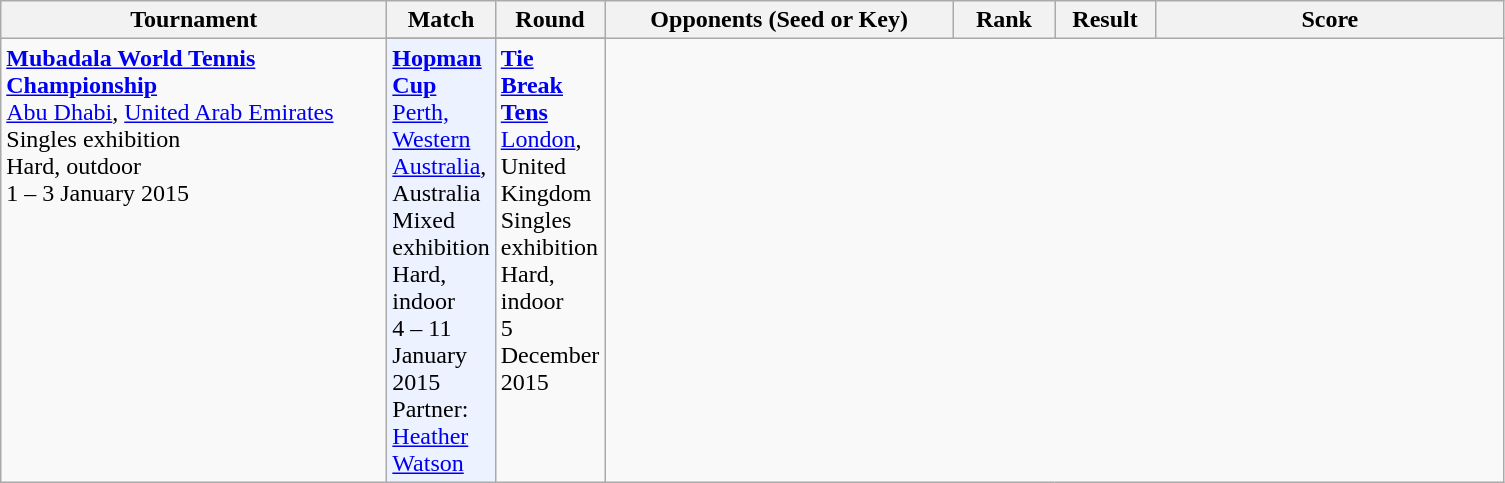<table class="wikitable">
<tr>
<th style="width:250px;">Tournament</th>
<th style="width:50px;">Match</th>
<th style="width:50px;">Round</th>
<th style="width:225px;">Opponents (Seed or Key)</th>
<th style="width:60px;">Rank</th>
<th style="width:60px;">Result</th>
<th style="width:225px;">Score</th>
</tr>
<tr>
<td rowspan="4" style="text-align:left; vertical-align:top;"><strong><a href='#'>Mubadala World Tennis Championship</a></strong><br> <a href='#'>Abu Dhabi</a>, <a href='#'>United Arab Emirates</a><br>Singles exhibition<br>Hard, outdoor<br>1 – 3 January 2015<br>

</td>
</tr>
<tr>
<td rowspan="7" style="background:#ECF2FF; text-align:left; vertical-align:top;"><strong><a href='#'>Hopman Cup</a></strong><br> <a href='#'>Perth, Western Australia</a>, Australia<br>Mixed exhibition<br>Hard, indoor<br>4 – 11 January 2015<br>Partner:  <a href='#'>Heather Watson</a><br>




</td>
</tr>
<tr>
<td rowspan="5" style="text-align:left; vertical-align:top;"><strong><a href='#'>Tie Break Tens</a></strong><br> <a href='#'>London</a>, United Kingdom<br>Singles exhibition<br>Hard, indoor<br>5 December 2015<br>


</td>
</tr>
</table>
